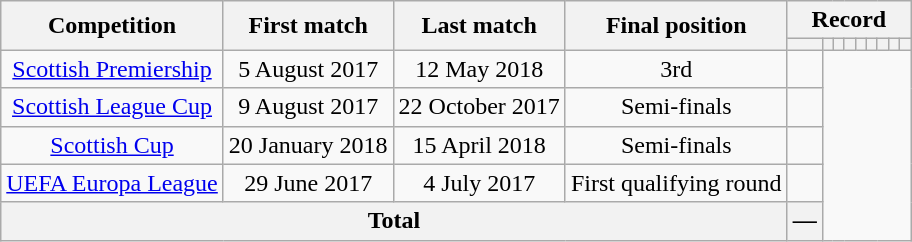<table class="wikitable" style="text-align: center">
<tr>
<th rowspan="2">Competition</th>
<th rowspan="2">First match</th>
<th rowspan="2">Last match</th>
<th rowspan="2">Final position</th>
<th colspan="9">Record</th>
</tr>
<tr>
<th></th>
<th></th>
<th></th>
<th></th>
<th></th>
<th></th>
<th></th>
<th></th>
<th></th>
</tr>
<tr>
<td><a href='#'>Scottish Premiership</a></td>
<td>5 August 2017</td>
<td>12 May 2018</td>
<td>3rd<br></td>
<td></td>
</tr>
<tr>
<td><a href='#'>Scottish League Cup</a></td>
<td>9 August 2017</td>
<td>22 October 2017</td>
<td>Semi-finals<br></td>
<td></td>
</tr>
<tr>
<td><a href='#'>Scottish Cup</a></td>
<td>20 January 2018</td>
<td>15 April 2018</td>
<td>Semi-finals<br></td>
<td></td>
</tr>
<tr>
<td><a href='#'>UEFA Europa League</a></td>
<td>29 June 2017</td>
<td>4 July 2017</td>
<td>First qualifying round<br></td>
<td></td>
</tr>
<tr>
<th colspan="4">Total<br></th>
<th>—</th>
</tr>
</table>
